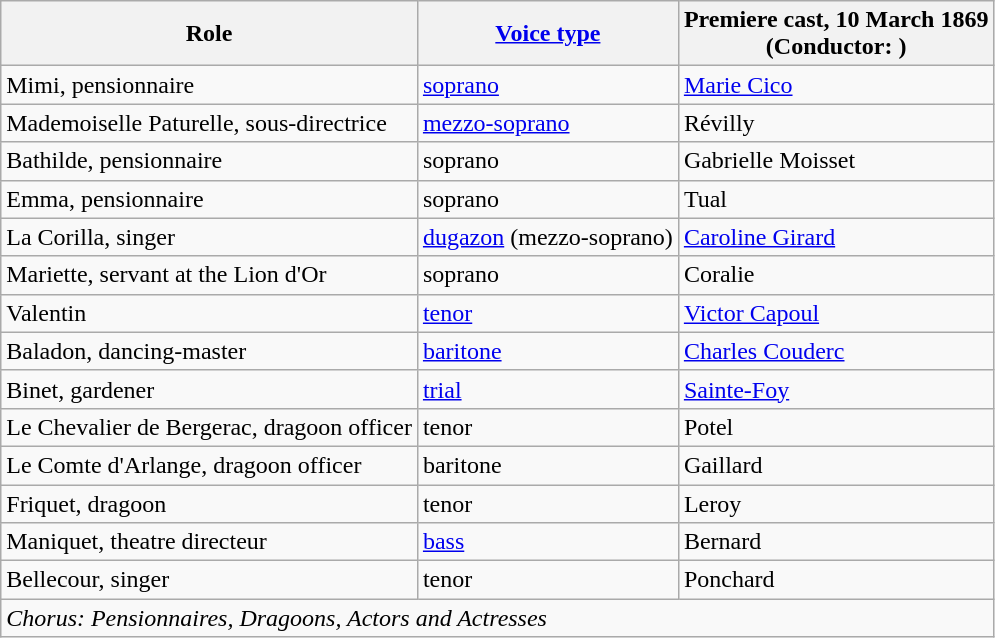<table class="wikitable">
<tr>
<th>Role</th>
<th><a href='#'>Voice type</a></th>
<th>Premiere cast, 10 March 1869<br>(Conductor: )</th>
</tr>
<tr>
<td>Mimi, pensionnaire</td>
<td><a href='#'>soprano</a></td>
<td><a href='#'>Marie Cico</a></td>
</tr>
<tr>
<td>Mademoiselle Paturelle, sous-directrice</td>
<td><a href='#'>mezzo-soprano</a></td>
<td>Révilly</td>
</tr>
<tr>
<td>Bathilde, pensionnaire</td>
<td>soprano</td>
<td>Gabrielle Moisset</td>
</tr>
<tr>
<td>Emma, pensionnaire</td>
<td>soprano</td>
<td>Tual</td>
</tr>
<tr>
<td>La Corilla, singer</td>
<td><a href='#'>dugazon</a> (mezzo-soprano)</td>
<td><a href='#'>Caroline Girard</a></td>
</tr>
<tr>
<td>Mariette, servant at the Lion d'Or</td>
<td>soprano</td>
<td>Coralie</td>
</tr>
<tr>
<td>Valentin</td>
<td><a href='#'>tenor</a></td>
<td><a href='#'>Victor Capoul</a></td>
</tr>
<tr>
<td>Baladon, dancing-master</td>
<td><a href='#'>baritone</a></td>
<td><a href='#'>Charles Couderc</a></td>
</tr>
<tr>
<td>Binet, gardener</td>
<td><a href='#'>trial</a></td>
<td><a href='#'>Sainte-Foy</a></td>
</tr>
<tr>
<td>Le Chevalier de Bergerac, dragoon officer</td>
<td>tenor</td>
<td>Potel</td>
</tr>
<tr>
<td>Le Comte d'Arlange, dragoon officer</td>
<td>baritone</td>
<td>Gaillard</td>
</tr>
<tr>
<td>Friquet, dragoon</td>
<td>tenor</td>
<td>Leroy</td>
</tr>
<tr>
<td>Maniquet, theatre directeur</td>
<td><a href='#'>bass</a></td>
<td>Bernard</td>
</tr>
<tr>
<td>Bellecour, singer</td>
<td>tenor</td>
<td>Ponchard</td>
</tr>
<tr>
<td colspan="3"><em>Chorus: Pensionnaires, Dragoons, Actors and Actresses</em></td>
</tr>
</table>
